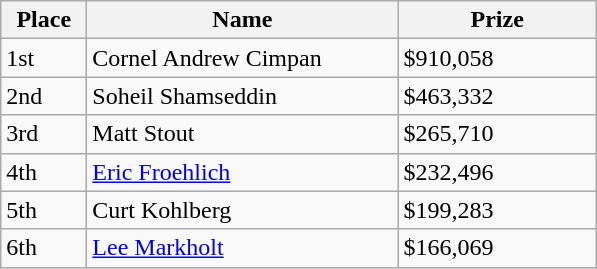<table class="wikitable">
<tr>
<th width="50">Place</th>
<th width="200">Name</th>
<th width="125">Prize</th>
</tr>
<tr>
<td>1st</td>
<td>Cornel Andrew Cimpan</td>
<td>$910,058</td>
</tr>
<tr>
<td>2nd</td>
<td>Soheil Shamseddin</td>
<td>$463,332</td>
</tr>
<tr>
<td>3rd</td>
<td>Matt Stout</td>
<td>$265,710</td>
</tr>
<tr>
<td>4th</td>
<td><a href='#'>Eric Froehlich</a></td>
<td>$232,496</td>
</tr>
<tr>
<td>5th</td>
<td>Curt Kohlberg</td>
<td>$199,283</td>
</tr>
<tr>
<td>6th</td>
<td><a href='#'>Lee Markholt</a></td>
<td>$166,069</td>
</tr>
</table>
